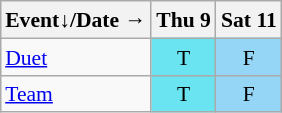<table class="wikitable" style="margin:0.5em auto; font-size:90%; line-height:1.25em;">
<tr style="text-align:center;">
<th>Event↓/Date →</th>
<th>Thu 9</th>
<th>Sat 11</th>
</tr>
<tr style="text-align:center;">
<td style="text-align:left;"><a href='#'>Duet</a></td>
<td style="background-color:#6be4f2;">T</td>
<td style="background-color:#95d6f7;">F</td>
</tr>
<tr style="text-align:center;">
<td style="text-align:left;"><a href='#'>Team</a></td>
<td style="background-color:#6be4f2;">T</td>
<td style="background-color:#95d6f7;">F</td>
</tr>
</table>
